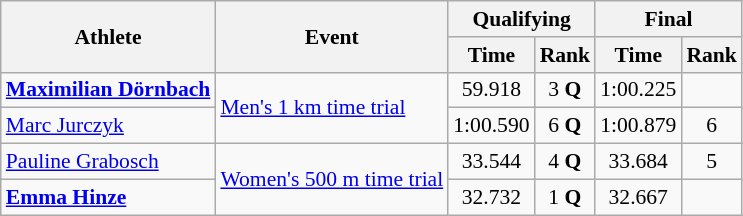<table class="wikitable" style="font-size:90%">
<tr>
<th rowspan=2>Athlete</th>
<th rowspan=2>Event</th>
<th colspan=2>Qualifying</th>
<th colspan=2>Final</th>
</tr>
<tr>
<th>Time</th>
<th>Rank</th>
<th>Time</th>
<th>Rank</th>
</tr>
<tr align=center>
<td align=left><strong><a href='#'>Maximilian Dörnbach</a></strong></td>
<td align=left rowspan=2><a href='#'>Men's 1 km time trial</a></td>
<td>59.918</td>
<td>3 <strong>Q</strong></td>
<td>1:00.225</td>
<td></td>
</tr>
<tr align=center>
<td align=left><a href='#'>Marc Jurczyk</a></td>
<td>1:00.590</td>
<td>6 <strong>Q</strong></td>
<td>1:00.879</td>
<td>6</td>
</tr>
<tr align=center>
<td align=left><a href='#'>Pauline Grabosch</a></td>
<td align=left rowspan=2><a href='#'>Women's 500 m time trial</a></td>
<td>33.544</td>
<td>4 <strong>Q</strong></td>
<td>33.684</td>
<td>5</td>
</tr>
<tr align=center>
<td align=left><strong><a href='#'>Emma Hinze</a></strong></td>
<td>32.732</td>
<td>1 <strong>Q</strong></td>
<td>32.667</td>
<td></td>
</tr>
</table>
